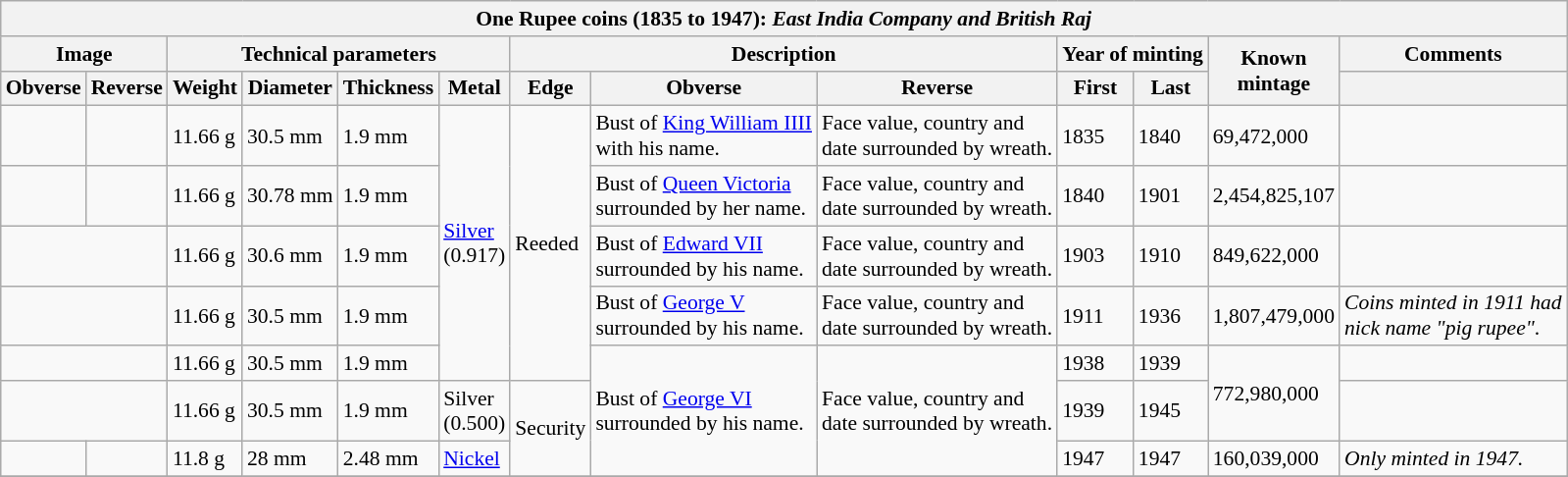<table class="wikitable" style="font-size:90%">
<tr>
<th colspan="13">One Rupee coins (1835 to 1947): <em>East India Company and British Raj</em></th>
</tr>
<tr>
<th colspan="2">Image</th>
<th colspan="4">Technical parameters</th>
<th colspan="3">Description</th>
<th colspan="2">Year of minting</th>
<th rowspan="2">Known<br>mintage</th>
<th>Comments</th>
</tr>
<tr>
<th>Obverse</th>
<th>Reverse</th>
<th>Weight</th>
<th>Diameter</th>
<th>Thickness</th>
<th>Metal</th>
<th>Edge</th>
<th>Obverse</th>
<th>Reverse</th>
<th>First</th>
<th>Last</th>
<th></th>
</tr>
<tr>
<td></td>
<td></td>
<td>11.66 g</td>
<td>30.5 mm</td>
<td>1.9 mm</td>
<td rowspan="5"><a href='#'>Silver</a><br>(0.917)</td>
<td rowspan="5">Reeded</td>
<td>Bust of <a href='#'>King William IIII</a><br>with his name.</td>
<td>Face value, country and<br>date surrounded by wreath.</td>
<td>1835</td>
<td>1840</td>
<td>69,472,000<br></td>
<td></td>
</tr>
<tr>
<td></td>
<td></td>
<td>11.66 g</td>
<td>30.78 mm</td>
<td>1.9 mm</td>
<td>Bust of <a href='#'>Queen Victoria</a><br>surrounded by her name.</td>
<td>Face value, country and<br>date surrounded by wreath.</td>
<td>1840</td>
<td>1901</td>
<td>2,454,825,107<br></td>
<td></td>
</tr>
<tr>
<td colspan="2"></td>
<td>11.66 g</td>
<td>30.6 mm</td>
<td>1.9 mm</td>
<td>Bust of <a href='#'>Edward VII</a><br>surrounded by his name.</td>
<td>Face value, country and<br>date surrounded by wreath.</td>
<td>1903</td>
<td>1910</td>
<td>849,622,000<br></td>
<td></td>
</tr>
<tr>
<td colspan="2"></td>
<td>11.66 g</td>
<td>30.5 mm</td>
<td>1.9 mm</td>
<td>Bust of <a href='#'>George V</a><br>surrounded by his name.</td>
<td>Face value, country and<br>date surrounded by wreath.</td>
<td>1911</td>
<td>1936</td>
<td>1,807,479,000<br></td>
<td><em>Coins minted in 1911 had<br>nick name "pig rupee"</em>.</td>
</tr>
<tr>
<td colspan="2"></td>
<td>11.66 g</td>
<td>30.5 mm</td>
<td>1.9 mm</td>
<td rowspan="3">Bust of <a href='#'>George VI</a><br>surrounded by his name.</td>
<td rowspan="3">Face value, country and<br>date surrounded by wreath.</td>
<td>1938</td>
<td>1939</td>
<td rowspan="2">772,980,000<br></td>
<td></td>
</tr>
<tr>
<td colspan="2"></td>
<td>11.66 g</td>
<td>30.5 mm</td>
<td>1.9 mm</td>
<td>Silver<br>(0.500)</td>
<td rowspan="2">Security</td>
<td>1939</td>
<td>1945</td>
<td></td>
</tr>
<tr>
<td></td>
<td></td>
<td>11.8 g</td>
<td>28 mm</td>
<td>2.48 mm</td>
<td><a href='#'>Nickel</a></td>
<td>1947</td>
<td>1947</td>
<td>160,039,000<br></td>
<td><em>Only minted in 1947.</em></td>
</tr>
<tr>
</tr>
</table>
